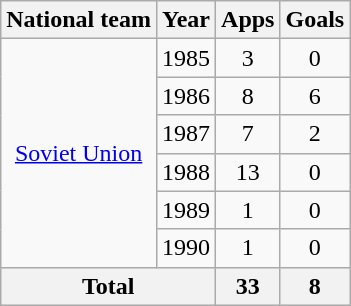<table class="wikitable" style="text-align:center">
<tr>
<th>National team</th>
<th>Year</th>
<th>Apps</th>
<th>Goals</th>
</tr>
<tr>
<td rowspan="6"><a href='#'>Soviet Union</a></td>
<td>1985</td>
<td>3</td>
<td>0</td>
</tr>
<tr>
<td>1986</td>
<td>8</td>
<td>6</td>
</tr>
<tr>
<td>1987</td>
<td>7</td>
<td>2</td>
</tr>
<tr>
<td>1988</td>
<td>13</td>
<td>0</td>
</tr>
<tr>
<td>1989</td>
<td>1</td>
<td>0</td>
</tr>
<tr>
<td>1990</td>
<td>1</td>
<td>0</td>
</tr>
<tr>
<th colspan="2">Total</th>
<th>33</th>
<th>8</th>
</tr>
</table>
